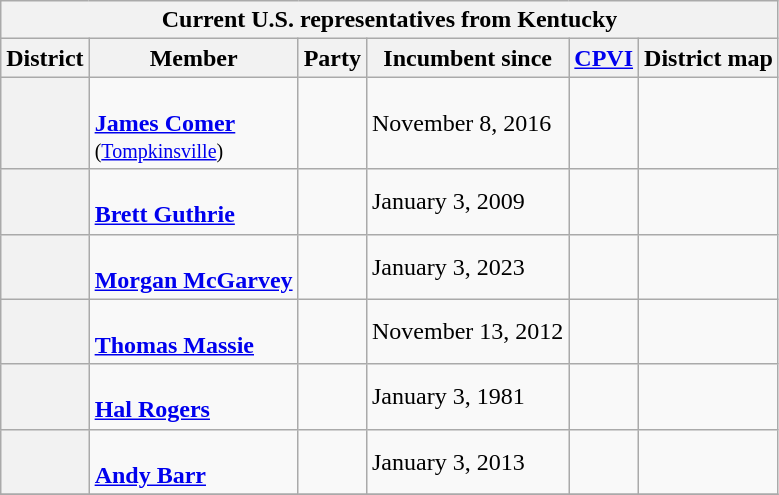<table class="wikitable sortable">
<tr>
<th colspan=6>Current U.S. representatives from Kentucky</th>
</tr>
<tr>
<th>District</th>
<th>Member<br></th>
<th>Party</th>
<th data-sort-type="date">Incumbent since</th>
<th data-sort-type="number"><a href='#'>CPVI</a><br></th>
<th class="unsortable">District map</th>
</tr>
<tr>
<th></th>
<td data-sort-value="Comer, James"><br><strong><a href='#'>James Comer</a></strong><br><small>(<a href='#'>Tompkinsville</a>)</small></td>
<td></td>
<td>November 8, 2016</td>
<td></td>
<td></td>
</tr>
<tr>
<th></th>
<td data-sort-value="Guthrie, Brett"><br><strong><a href='#'>Brett Guthrie</a></strong><br></td>
<td></td>
<td>January 3, 2009</td>
<td></td>
<td></td>
</tr>
<tr>
<th></th>
<td data-sort-value="McGarvey, Morgan"><br><strong><a href='#'>Morgan McGarvey</a></strong><br></td>
<td></td>
<td>January 3, 2023</td>
<td></td>
<td></td>
</tr>
<tr>
<th></th>
<td data-sort-value="Massie, Thomas"><br><strong><a href='#'>Thomas Massie</a></strong><br></td>
<td></td>
<td>November 13, 2012</td>
<td></td>
<td></td>
</tr>
<tr>
<th></th>
<td data-sort-value="Rogers, Hal"><br><strong><a href='#'>Hal Rogers</a></strong><br></td>
<td></td>
<td>January 3, 1981</td>
<td></td>
<td></td>
</tr>
<tr>
<th></th>
<td data-sort-value="Barr, Andy"><br><strong><a href='#'>Andy Barr</a></strong><br></td>
<td></td>
<td>January 3, 2013</td>
<td></td>
<td></td>
</tr>
<tr>
</tr>
</table>
